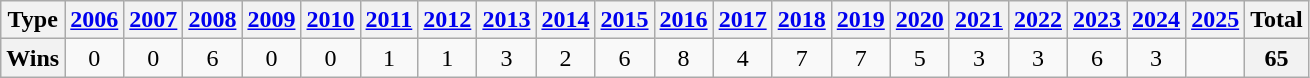<table class="wikitable">
<tr>
<th scope="col">Type</th>
<th scope="col"><a href='#'>2006</a></th>
<th scope="col"><a href='#'>2007</a></th>
<th scope="col"><a href='#'>2008</a></th>
<th scope="col"><a href='#'>2009</a></th>
<th scope="col"><a href='#'>2010</a></th>
<th scope="col"><a href='#'>2011</a></th>
<th scope="col"><a href='#'>2012</a></th>
<th scope="col"><a href='#'>2013</a></th>
<th scope="col"><a href='#'>2014</a></th>
<th scope="col"><a href='#'>2015</a></th>
<th scope="col"><a href='#'>2016</a></th>
<th scope="col"><a href='#'>2017</a></th>
<th scope="col"><a href='#'>2018</a></th>
<th scope="col"><a href='#'>2019</a></th>
<th scope="col"><a href='#'>2020</a></th>
<th scope="col"><a href='#'>2021</a></th>
<th scope="col"><a href='#'>2022</a></th>
<th scope="col"><a href='#'>2023</a></th>
<th scope="col"><a href='#'>2024</a></th>
<th Scope="col"><a href='#'>2025</a></th>
<th scope="col">Total</th>
</tr>
<tr align=center>
<th>Wins</th>
<td>0</td>
<td>0</td>
<td>6</td>
<td>0</td>
<td>0</td>
<td>1</td>
<td>1</td>
<td>3</td>
<td>2</td>
<td>6</td>
<td>8</td>
<td>4</td>
<td>7</td>
<td>7</td>
<td>5</td>
<td>3</td>
<td>3</td>
<td>6</td>
<td>3</td>
<td></td>
<th>65</th>
</tr>
</table>
